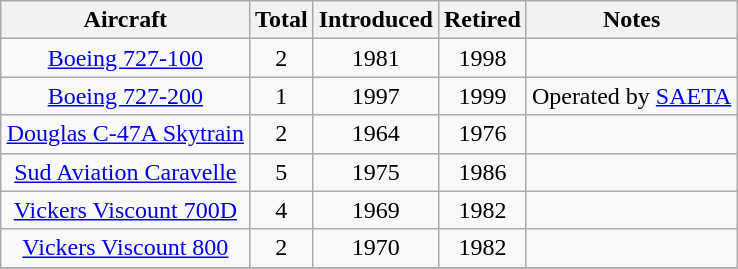<table class="wikitable" style="margin:0.5em auto; text-align:center">
<tr>
<th>Aircraft</th>
<th>Total</th>
<th>Introduced</th>
<th>Retired</th>
<th>Notes</th>
</tr>
<tr>
<td><a href='#'>Boeing 727-100</a></td>
<td>2</td>
<td>1981</td>
<td>1998</td>
<td></td>
</tr>
<tr>
<td><a href='#'>Boeing 727-200</a></td>
<td>1</td>
<td>1997</td>
<td>1999</td>
<td>Operated by <a href='#'>SAETA</a></td>
</tr>
<tr>
<td><a href='#'>Douglas C-47A Skytrain</a></td>
<td>2</td>
<td>1964</td>
<td>1976</td>
<td></td>
</tr>
<tr>
<td><a href='#'>Sud Aviation Caravelle</a></td>
<td>5</td>
<td>1975</td>
<td>1986</td>
<td></td>
</tr>
<tr>
<td><a href='#'>Vickers Viscount 700D</a></td>
<td>4</td>
<td>1969</td>
<td>1982</td>
<td></td>
</tr>
<tr>
<td><a href='#'>Vickers Viscount 800</a></td>
<td>2</td>
<td>1970</td>
<td>1982</td>
<td></td>
</tr>
<tr>
</tr>
</table>
